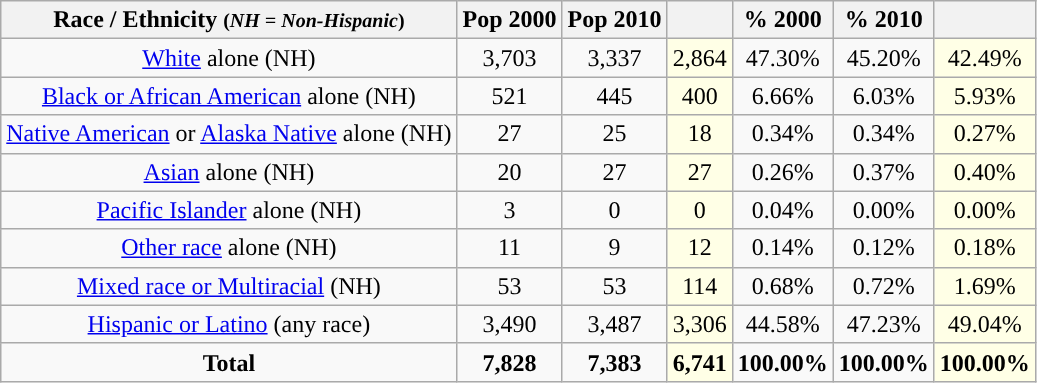<table class="wikitable" style="text-align:center;">
<tr>
<th>Race / Ethnicity <small>(<em>NH = Non-Hispanic</em>)</small></th>
<th>Pop 2000</th>
<th>Pop 2010</th>
<th></th>
<th>% 2000</th>
<th>% 2010</th>
<th></th>
</tr>
<tr>
<td><a href='#'>White</a> alone (NH)</td>
<td>3,703</td>
<td>3,337</td>
<td style='background: #ffffe6;'>2,864</td>
<td>47.30%</td>
<td>45.20%</td>
<td style='background: #ffffe6;'>42.49%</td>
</tr>
<tr>
<td><a href='#'>Black or African American</a> alone (NH)</td>
<td>521</td>
<td>445</td>
<td style='background: #ffffe6;'>400</td>
<td>6.66%</td>
<td>6.03%</td>
<td style='background: #ffffe6;'>5.93%</td>
</tr>
<tr>
<td><a href='#'>Native American</a> or <a href='#'>Alaska Native</a> alone (NH)</td>
<td>27</td>
<td>25</td>
<td style='background: #ffffe6;'>18</td>
<td>0.34%</td>
<td>0.34%</td>
<td style='background: #ffffe6;'>0.27%</td>
</tr>
<tr>
<td><a href='#'>Asian</a> alone (NH)</td>
<td>20</td>
<td>27</td>
<td style='background: #ffffe6;'>27</td>
<td>0.26%</td>
<td>0.37%</td>
<td style='background: #ffffe6;'>0.40%</td>
</tr>
<tr>
<td><a href='#'>Pacific Islander</a> alone (NH)</td>
<td>3</td>
<td>0</td>
<td style='background: #ffffe6;'>0</td>
<td>0.04%</td>
<td>0.00%</td>
<td style='background: #ffffe6;'>0.00%</td>
</tr>
<tr>
<td><a href='#'>Other race</a> alone (NH)</td>
<td>11</td>
<td>9</td>
<td style='background: #ffffe6;'>12</td>
<td>0.14%</td>
<td>0.12%</td>
<td style='background: #ffffe6;'>0.18%</td>
</tr>
<tr>
<td><a href='#'>Mixed race or Multiracial</a> (NH)</td>
<td>53</td>
<td>53</td>
<td style='background: #ffffe6;'>114</td>
<td>0.68%</td>
<td>0.72%</td>
<td style='background: #ffffe6;'>1.69%</td>
</tr>
<tr>
<td><a href='#'>Hispanic or Latino</a> (any race)</td>
<td>3,490</td>
<td>3,487</td>
<td style='background: #ffffe6;'>3,306</td>
<td>44.58%</td>
<td>47.23%</td>
<td style='background: #ffffe6;'>49.04%</td>
</tr>
<tr>
<td><strong>Total</strong></td>
<td><strong>7,828</strong></td>
<td><strong>7,383</strong></td>
<td style='background: #ffffe6;'><strong>6,741</strong></td>
<td><strong>100.00%</strong></td>
<td><strong>100.00%</strong></td>
<td style='background: #ffffe6;'><strong>100.00%</strong></td>
</tr>
</table>
